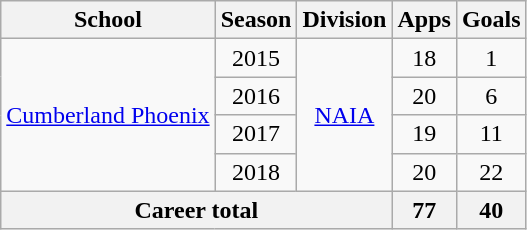<table class="wikitable" style="text-align: center;">
<tr>
<th>School</th>
<th>Season</th>
<th>Division</th>
<th>Apps</th>
<th>Goals</th>
</tr>
<tr>
<td rowspan="4"><a href='#'>Cumberland Phoenix</a></td>
<td>2015</td>
<td rowspan="4"><a href='#'>NAIA</a></td>
<td>18</td>
<td>1</td>
</tr>
<tr>
<td>2016</td>
<td>20</td>
<td>6</td>
</tr>
<tr>
<td>2017</td>
<td>19</td>
<td>11</td>
</tr>
<tr>
<td>2018</td>
<td>20</td>
<td>22</td>
</tr>
<tr>
<th colspan="3">Career total</th>
<th>77</th>
<th>40</th>
</tr>
</table>
